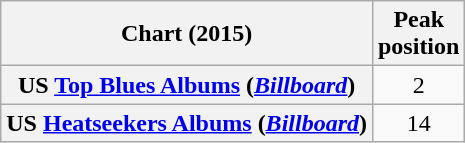<table class="wikitable sortable plainrowheaders" style="text-align:center">
<tr>
<th scope=col>Chart (2015)</th>
<th scope=col>Peak<br>position</th>
</tr>
<tr>
<th scope=row>US <a href='#'>Top Blues Albums</a> (<em><a href='#'>Billboard</a></em>)</th>
<td>2</td>
</tr>
<tr>
<th scope=row>US <a href='#'>Heatseekers Albums</a> (<em><a href='#'>Billboard</a></em>)</th>
<td>14</td>
</tr>
</table>
